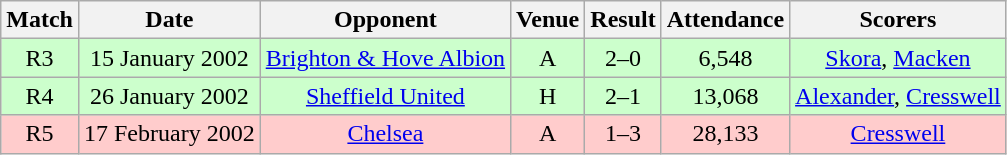<table class="wikitable" style="font-size:100%; text-align:center">
<tr>
<th>Match</th>
<th>Date</th>
<th>Opponent</th>
<th>Venue</th>
<th>Result</th>
<th>Attendance</th>
<th>Scorers</th>
</tr>
<tr style="background: #CCFFCC;">
<td>R3</td>
<td>15 January 2002</td>
<td><a href='#'>Brighton & Hove Albion</a></td>
<td>A</td>
<td>2–0</td>
<td>6,548</td>
<td><a href='#'>Skora</a>, <a href='#'>Macken</a></td>
</tr>
<tr style="background: #CCFFCC;">
<td>R4</td>
<td>26 January 2002</td>
<td><a href='#'>Sheffield United</a></td>
<td>H</td>
<td>2–1</td>
<td>13,068</td>
<td><a href='#'>Alexander</a>, <a href='#'>Cresswell</a></td>
</tr>
<tr style="background: #FFCCCC;">
<td>R5</td>
<td>17 February 2002</td>
<td><a href='#'>Chelsea</a></td>
<td>A</td>
<td>1–3</td>
<td>28,133</td>
<td><a href='#'>Cresswell</a></td>
</tr>
</table>
